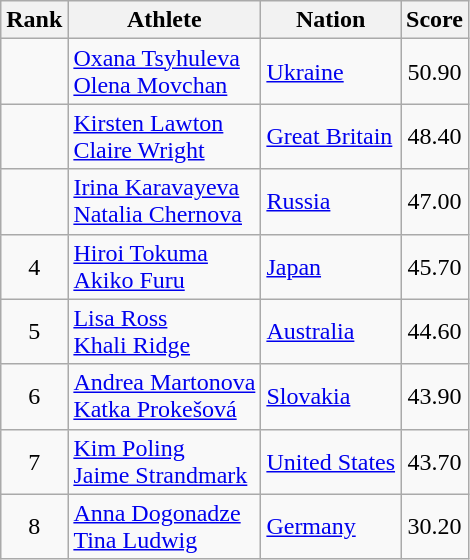<table class="wikitable sortable" style="text-align:center">
<tr>
<th>Rank</th>
<th>Athlete</th>
<th>Nation</th>
<th>Score</th>
</tr>
<tr>
<td></td>
<td align=left><a href='#'>Oxana Tsyhuleva</a><br><a href='#'>Olena Movchan</a></td>
<td align=left> <a href='#'>Ukraine</a></td>
<td>50.90</td>
</tr>
<tr>
<td></td>
<td align=left><a href='#'>Kirsten Lawton</a><br><a href='#'>Claire Wright</a></td>
<td align=left> <a href='#'>Great Britain</a></td>
<td>48.40</td>
</tr>
<tr>
<td></td>
<td align=left><a href='#'>Irina Karavayeva</a><br><a href='#'>Natalia Chernova</a></td>
<td align=left> <a href='#'>Russia</a></td>
<td>47.00</td>
</tr>
<tr>
<td>4</td>
<td align=left><a href='#'>Hiroi Tokuma</a><br><a href='#'>Akiko Furu</a></td>
<td align=left> <a href='#'>Japan</a></td>
<td>45.70</td>
</tr>
<tr>
<td>5</td>
<td align=left><a href='#'>Lisa Ross</a><br><a href='#'>Khali Ridge</a></td>
<td align=left> <a href='#'>Australia</a></td>
<td>44.60</td>
</tr>
<tr>
<td>6</td>
<td align=left><a href='#'>Andrea Martonova</a><br><a href='#'>Katka Prokešová</a></td>
<td align=left> <a href='#'>Slovakia</a></td>
<td>43.90</td>
</tr>
<tr>
<td>7</td>
<td align=left><a href='#'>Kim Poling</a><br><a href='#'>Jaime Strandmark</a></td>
<td align=left> <a href='#'>United States</a></td>
<td>43.70</td>
</tr>
<tr>
<td>8</td>
<td align=left><a href='#'>Anna Dogonadze</a><br><a href='#'>Tina Ludwig</a></td>
<td align=left> <a href='#'>Germany</a></td>
<td>30.20</td>
</tr>
</table>
